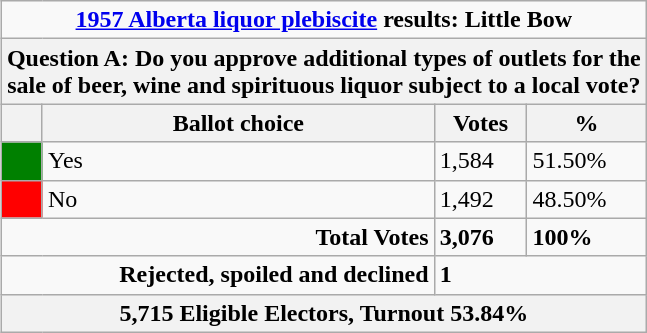<table class="wikitable" align=right>
<tr>
<td colspan=4 align=center><strong><a href='#'>1957 Alberta liquor plebiscite</a> results: Little Bow</strong></td>
</tr>
<tr>
<th colspan=4>Question A: Do you approve additional types of outlets for the<br> sale of beer, wine and spirituous liquor subject to a local vote?</th>
</tr>
<tr>
<th style="width: 20px;"></th>
<th>Ballot choice</th>
<th>Votes</th>
<th>%</th>
</tr>
<tr>
<td bgcolor=green></td>
<td>Yes</td>
<td>1,584</td>
<td>51.50%</td>
</tr>
<tr>
<td bgcolor=red></td>
<td>No</td>
<td>1,492</td>
<td>48.50%</td>
</tr>
<tr>
<td align=right colspan=2><strong>Total Votes</strong></td>
<td><strong>3,076</strong></td>
<td><strong>100%</strong></td>
</tr>
<tr>
<td align=right colspan=2><strong>Rejected, spoiled and declined</strong></td>
<td colspan=2><strong>1</strong></td>
</tr>
<tr>
<th colspan=4>5,715 Eligible Electors, Turnout 53.84%</th>
</tr>
</table>
